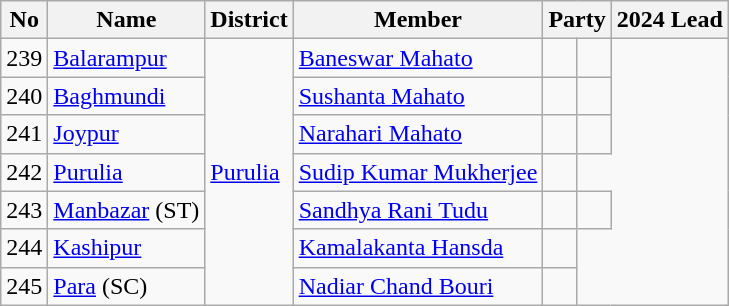<table class="wikitable sortable">
<tr>
<th>No</th>
<th>Name</th>
<th>District</th>
<th>Member</th>
<th colspan="2">Party</th>
<th colspan="2">2024 Lead</th>
</tr>
<tr>
<td>239</td>
<td><a href='#'>Balarampur</a></td>
<td rowspan="7"><a href='#'>Purulia</a></td>
<td><a href='#'>Baneswar Mahato</a></td>
<td></td>
<td></td>
</tr>
<tr>
<td>240</td>
<td><a href='#'>Baghmundi</a></td>
<td><a href='#'>Sushanta Mahato</a></td>
<td></td>
<td></td>
</tr>
<tr>
<td>241</td>
<td><a href='#'>Joypur</a></td>
<td><a href='#'>Narahari Mahato</a></td>
<td></td>
<td></td>
</tr>
<tr>
<td>242</td>
<td><a href='#'>Purulia</a></td>
<td><a href='#'>Sudip Kumar Mukherjee</a></td>
<td></td>
</tr>
<tr>
<td>243</td>
<td><a href='#'>Manbazar</a> (ST)</td>
<td><a href='#'>Sandhya Rani Tudu</a></td>
<td></td>
<td></td>
</tr>
<tr>
<td>244</td>
<td><a href='#'>Kashipur</a></td>
<td><a href='#'>Kamalakanta Hansda</a></td>
<td></td>
</tr>
<tr>
<td>245</td>
<td><a href='#'>Para</a> (SC)</td>
<td><a href='#'>Nadiar Chand Bouri</a></td>
<td></td>
</tr>
</table>
